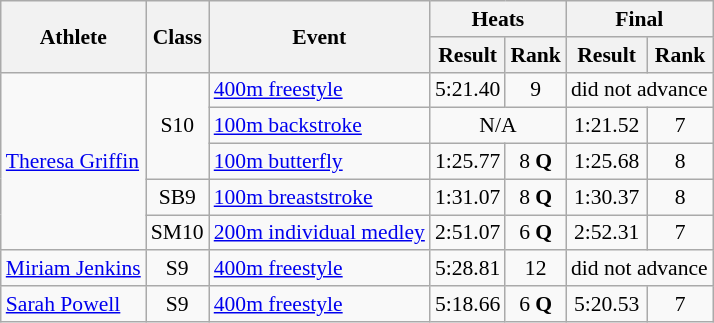<table class=wikitable style="font-size:90%">
<tr>
<th rowspan="2">Athlete</th>
<th rowspan="2">Class</th>
<th rowspan="2">Event</th>
<th colspan="2">Heats</th>
<th colspan="2">Final</th>
</tr>
<tr>
<th>Result</th>
<th>Rank</th>
<th>Result</th>
<th>Rank</th>
</tr>
<tr>
<td rowspan="5"><a href='#'>Theresa Griffin</a></td>
<td rowspan="3" style="text-align:center;">S10</td>
<td><a href='#'>400m freestyle</a></td>
<td style="text-align:center;">5:21.40</td>
<td style="text-align:center;">9</td>
<td style="text-align:center;" colspan="2">did not advance</td>
</tr>
<tr>
<td><a href='#'>100m backstroke</a></td>
<td style="text-align:center;" colspan="2">N/A</td>
<td style="text-align:center;">1:21.52</td>
<td style="text-align:center;">7</td>
</tr>
<tr>
<td><a href='#'>100m butterfly</a></td>
<td style="text-align:center;">1:25.77</td>
<td style="text-align:center;">8 <strong>Q</strong></td>
<td style="text-align:center;">1:25.68</td>
<td style="text-align:center;">8</td>
</tr>
<tr>
<td style="text-align:center;">SB9</td>
<td><a href='#'>100m breaststroke</a></td>
<td style="text-align:center;">1:31.07</td>
<td style="text-align:center;">8 <strong>Q</strong></td>
<td style="text-align:center;">1:30.37</td>
<td style="text-align:center;">8</td>
</tr>
<tr>
<td style="text-align:center;">SM10</td>
<td><a href='#'>200m individual medley</a></td>
<td style="text-align:center;">2:51.07</td>
<td style="text-align:center;">6 <strong>Q</strong></td>
<td style="text-align:center;">2:52.31</td>
<td style="text-align:center;">7</td>
</tr>
<tr>
<td><a href='#'>Miriam Jenkins</a></td>
<td style="text-align:center;">S9</td>
<td><a href='#'>400m freestyle</a></td>
<td style="text-align:center;">5:28.81</td>
<td style="text-align:center;">12</td>
<td style="text-align:center;" colspan="2">did not advance</td>
</tr>
<tr>
<td><a href='#'>Sarah Powell</a></td>
<td style="text-align:center;">S9</td>
<td><a href='#'>400m freestyle</a></td>
<td style="text-align:center;">5:18.66</td>
<td style="text-align:center;">6 <strong>Q</strong></td>
<td style="text-align:center;">5:20.53</td>
<td style="text-align:center;">7</td>
</tr>
</table>
